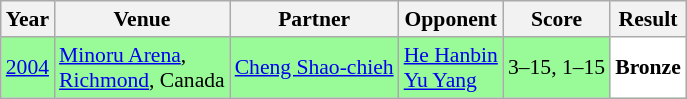<table class="sortable wikitable" style="font-size: 90%;">
<tr>
<th>Year</th>
<th>Venue</th>
<th>Partner</th>
<th>Opponent</th>
<th>Score</th>
<th>Result</th>
</tr>
<tr style="background:#98FB98">
<td align="center"><a href='#'>2004</a></td>
<td align="left"><a href='#'>Minoru Arena</a>,<br><a href='#'>Richmond</a>, Canada</td>
<td align="left"> <a href='#'>Cheng Shao-chieh</a></td>
<td align="left"> <a href='#'>He Hanbin</a><br> <a href='#'>Yu Yang</a></td>
<td align="left">3–15, 1–15</td>
<td style="text-align:left; background:white"> <strong>Bronze</strong></td>
</tr>
</table>
